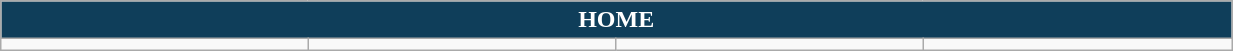<table class="wikitable collapsible collapsed" style="width:65%">
<tr>
<th colspan=15 ! style="color:white; background:#0F3E5A">HOME</th>
</tr>
<tr>
<td></td>
<td></td>
<td></td>
<td></td>
</tr>
</table>
